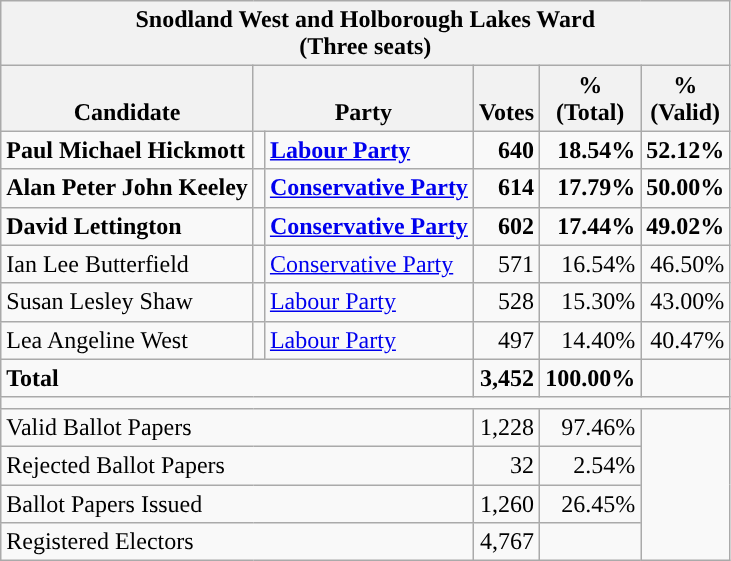<table class="wikitable" border="1" style="text-align:right; font-size:100%">
<tr>
<th align=center colspan=6>Snodland West and Holborough Lakes Ward<br>(Three seats)</th>
</tr>
<tr>
<th valign=bottom>Candidate</th>
<th valign=bottom colspan=2>Party</th>
<th valign=bottom>Votes</th>
<th>%<br>(Total)</th>
<th>%<br>(Valid)</th>
</tr>
<tr>
<td align=left><strong>Paul Michael Hickmott</strong></td>
<td style="background:"></td>
<td align=left><strong><a href='#'>Labour Party</a></strong></td>
<td><strong>640</strong></td>
<td><strong>18.54%</strong></td>
<td><strong>52.12%</strong></td>
</tr>
<tr>
<td align=left><strong>Alan Peter John Keeley</strong></td>
<td style="background:"></td>
<td align=left><strong><a href='#'>Conservative Party</a></strong></td>
<td><strong>614</strong></td>
<td><strong>17.79%</strong></td>
<td><strong>50.00%</strong></td>
</tr>
<tr>
<td align=left><strong>David Lettington</strong></td>
<td style="background:"></td>
<td align=left><strong><a href='#'>Conservative Party</a></strong></td>
<td><strong>602</strong></td>
<td><strong>17.44%</strong></td>
<td><strong>49.02%</strong></td>
</tr>
<tr>
<td align=left>Ian Lee Butterfield</td>
<td style="background:"></td>
<td align=left><a href='#'>Conservative Party</a></td>
<td>571</td>
<td>16.54%</td>
<td>46.50%</td>
</tr>
<tr>
<td align=left>Susan Lesley Shaw</td>
<td style="background:"></td>
<td align=left><a href='#'>Labour Party</a></td>
<td>528</td>
<td>15.30%</td>
<td>43.00%</td>
</tr>
<tr>
<td align=left>Lea Angeline West</td>
<td style="background:"></td>
<td align=left><a href='#'>Labour Party</a></td>
<td>497</td>
<td>14.40%</td>
<td>40.47%</td>
</tr>
<tr style="font-weight:bold">
<td align=left colspan=3>Total</td>
<td>3,452</td>
<td>100.00%</td>
<td></td>
</tr>
<tr>
<td align=left colspan=6></td>
</tr>
<tr>
<td align=left colspan=3>Valid Ballot Papers</td>
<td>1,228</td>
<td>97.46%</td>
<td rowspan=4></td>
</tr>
<tr>
<td align=left colspan=3>Rejected Ballot Papers</td>
<td>32</td>
<td>2.54%</td>
</tr>
<tr>
<td align=left colspan=3>Ballot Papers Issued</td>
<td>1,260</td>
<td>26.45%</td>
</tr>
<tr>
<td align=left colspan=3>Registered Electors</td>
<td>4,767</td>
<td></td>
</tr>
</table>
